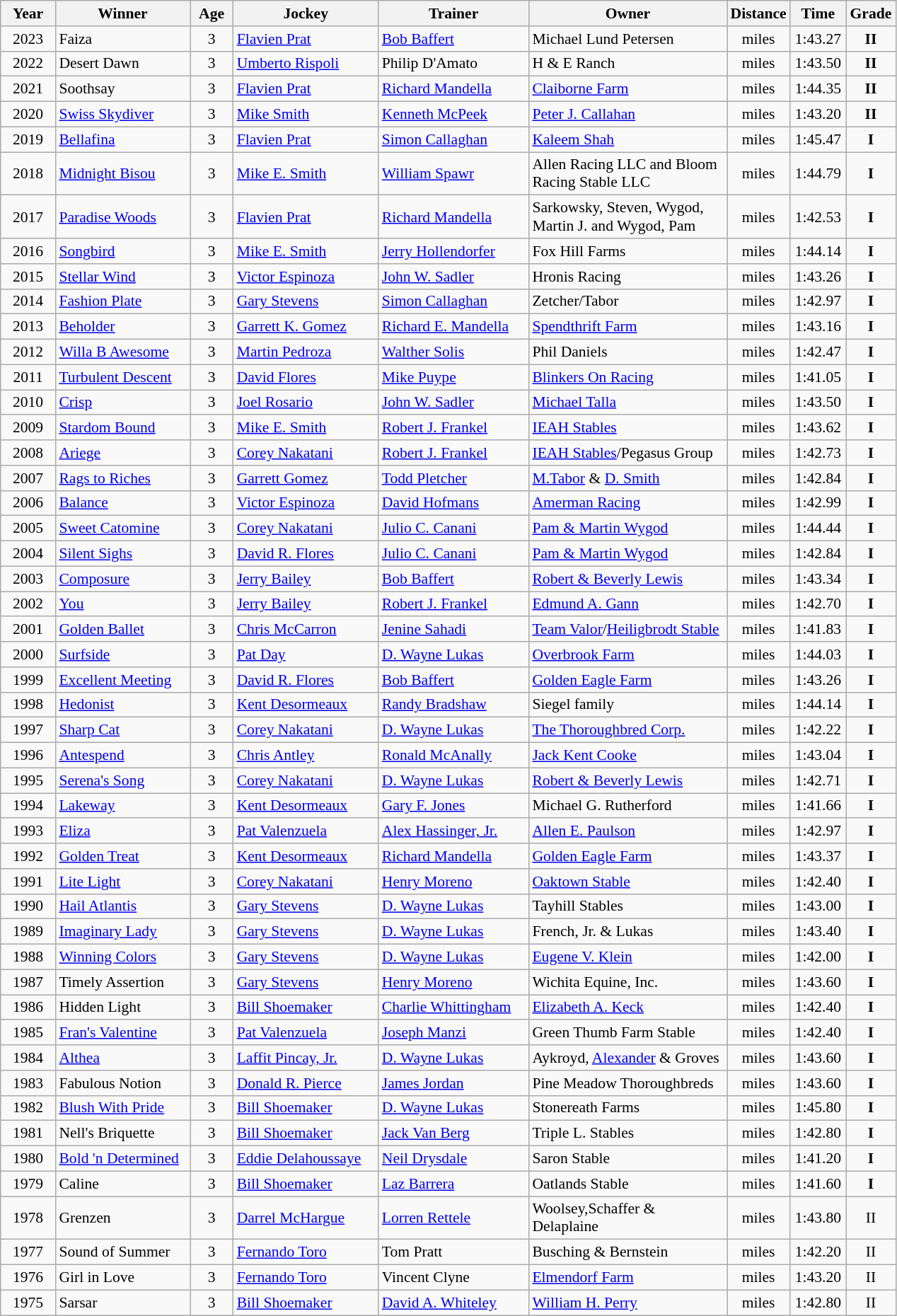<table class="wikitable sortable" style="font-size:90%">
<tr>
<th style="width:45px">Year</th>
<th style="width:120px">Winner</th>
<th style="width:34px">Age</th>
<th style="width:130px">Jockey</th>
<th style="width:135px">Trainer</th>
<th style="width:180px">Owner</th>
<th style="width:50px">Distance</th>
<th style="width:46px">Time</th>
<th style="width:40px">Grade</th>
</tr>
<tr>
<td align=center>2023</td>
<td>Faiza</td>
<td align=center>3</td>
<td><a href='#'>Flavien Prat</a></td>
<td><a href='#'>Bob Baffert</a></td>
<td>Michael Lund Petersen</td>
<td align=center> miles</td>
<td align=center>1:43.27</td>
<td align=center><strong>II</strong></td>
</tr>
<tr>
<td align=center>2022</td>
<td>Desert Dawn</td>
<td align=center>3</td>
<td><a href='#'>Umberto Rispoli</a></td>
<td>Philip D'Amato</td>
<td>H & E Ranch</td>
<td align=center> miles</td>
<td align=center>1:43.50</td>
<td align=center><strong>II</strong></td>
</tr>
<tr>
<td align=center>2021</td>
<td>Soothsay</td>
<td align=center>3</td>
<td><a href='#'>Flavien Prat</a></td>
<td><a href='#'>Richard Mandella</a></td>
<td><a href='#'>Claiborne Farm</a></td>
<td align=center> miles</td>
<td align=center>1:44.35</td>
<td align=center><strong>II</strong></td>
</tr>
<tr>
<td align=center>2020</td>
<td><a href='#'>Swiss Skydiver</a></td>
<td align=center>3</td>
<td><a href='#'>Mike Smith</a></td>
<td><a href='#'>Kenneth McPeek</a></td>
<td><a href='#'>Peter J. Callahan</a></td>
<td align=center> miles</td>
<td align=center>1:43.20</td>
<td align=center><strong>II</strong></td>
</tr>
<tr>
<td align=center>2019</td>
<td><a href='#'>Bellafina</a></td>
<td align=center>3</td>
<td><a href='#'>Flavien Prat</a></td>
<td><a href='#'>Simon Callaghan</a></td>
<td><a href='#'>Kaleem Shah</a></td>
<td align=center> miles</td>
<td align=center>1:45.47</td>
<td align=center><strong>I</strong></td>
</tr>
<tr>
<td align=center>2018</td>
<td><a href='#'>Midnight Bisou</a></td>
<td align=center>3</td>
<td><a href='#'>Mike E. Smith</a></td>
<td><a href='#'>William Spawr</a></td>
<td>Allen Racing LLC and Bloom Racing Stable LLC</td>
<td align=center> miles</td>
<td align=center>1:44.79</td>
<td align=center><strong>I</strong></td>
</tr>
<tr>
<td align=center>2017</td>
<td><a href='#'>Paradise Woods</a></td>
<td align=center>3</td>
<td><a href='#'>Flavien Prat</a></td>
<td><a href='#'>Richard Mandella</a></td>
<td>Sarkowsky, Steven, Wygod, Martin J. and Wygod, Pam</td>
<td align=center> miles</td>
<td align=center>1:42.53</td>
<td align=center><strong>I</strong></td>
</tr>
<tr>
<td align=center>2016</td>
<td><a href='#'>Songbird</a></td>
<td align=center>3</td>
<td><a href='#'>Mike E. Smith</a></td>
<td><a href='#'>Jerry Hollendorfer</a></td>
<td>Fox Hill Farms</td>
<td align=center> miles</td>
<td align=center>1:44.14</td>
<td align=center><strong>I</strong></td>
</tr>
<tr>
<td align=center>2015</td>
<td><a href='#'>Stellar Wind</a></td>
<td align=center>3</td>
<td><a href='#'>Victor Espinoza</a></td>
<td><a href='#'>John W. Sadler</a></td>
<td>Hronis Racing</td>
<td align=center> miles</td>
<td align=center>1:43.26</td>
<td align=center><strong>I</strong></td>
</tr>
<tr>
<td align=center>2014</td>
<td><a href='#'>Fashion Plate</a></td>
<td align=center>3</td>
<td><a href='#'>Gary Stevens</a></td>
<td><a href='#'>Simon Callaghan</a></td>
<td>Zetcher/Tabor</td>
<td align=center> miles</td>
<td align=center>1:42.97</td>
<td align=center><strong>I</strong></td>
</tr>
<tr>
<td align=center>2013</td>
<td><a href='#'>Beholder</a></td>
<td align=center>3</td>
<td><a href='#'>Garrett K. Gomez</a></td>
<td><a href='#'>Richard E. Mandella</a></td>
<td><a href='#'>Spendthrift Farm</a></td>
<td align=center> miles</td>
<td align=center>1:43.16</td>
<td align=center><strong>I</strong></td>
</tr>
<tr>
<td align=center>2012</td>
<td><a href='#'>Willa B Awesome</a></td>
<td align=center>3</td>
<td><a href='#'>Martin Pedroza</a></td>
<td><a href='#'>Walther Solis</a></td>
<td>Phil Daniels</td>
<td align=center> miles</td>
<td align=center>1:42.47</td>
<td align=center><strong>I</strong></td>
</tr>
<tr>
<td align=center>2011</td>
<td><a href='#'>Turbulent Descent</a></td>
<td align=center>3</td>
<td><a href='#'>David Flores</a></td>
<td><a href='#'>Mike Puype</a></td>
<td><a href='#'>Blinkers On Racing</a></td>
<td align=center> miles</td>
<td align=center>1:41.05</td>
<td align=center><strong>I</strong></td>
</tr>
<tr>
<td align=center>2010</td>
<td><a href='#'>Crisp</a></td>
<td align=center>3</td>
<td><a href='#'>Joel Rosario</a></td>
<td><a href='#'>John W. Sadler</a></td>
<td><a href='#'>Michael Talla</a></td>
<td align=center> miles</td>
<td align=center>1:43.50</td>
<td align=center><strong>I</strong></td>
</tr>
<tr>
<td align=center>2009</td>
<td><a href='#'>Stardom Bound</a></td>
<td align=center>3</td>
<td><a href='#'>Mike E. Smith</a></td>
<td><a href='#'>Robert J. Frankel</a></td>
<td><a href='#'>IEAH Stables</a></td>
<td align=center> miles</td>
<td align=center>1:43.62</td>
<td align=center><strong>I</strong></td>
</tr>
<tr>
<td align=center>2008</td>
<td><a href='#'>Ariege</a></td>
<td align=center>3</td>
<td><a href='#'>Corey Nakatani</a></td>
<td><a href='#'>Robert J. Frankel</a></td>
<td><a href='#'>IEAH Stables</a>/Pegasus Group</td>
<td align=center> miles</td>
<td align=center>1:42.73</td>
<td align=center><strong>I</strong></td>
</tr>
<tr>
<td align=center>2007</td>
<td><a href='#'>Rags to Riches</a></td>
<td align=center>3</td>
<td><a href='#'>Garrett Gomez</a></td>
<td><a href='#'>Todd Pletcher</a></td>
<td><a href='#'>M.Tabor</a> & <a href='#'>D. Smith</a></td>
<td align=center> miles</td>
<td align=center>1:42.84</td>
<td align=center><strong>I</strong></td>
</tr>
<tr>
<td align=center>2006</td>
<td><a href='#'>Balance</a></td>
<td align=center>3</td>
<td><a href='#'>Victor Espinoza</a></td>
<td><a href='#'>David Hofmans</a></td>
<td><a href='#'>Amerman Racing</a></td>
<td align=center> miles</td>
<td align=center>1:42.99</td>
<td align=center><strong>I</strong></td>
</tr>
<tr>
<td align=center>2005</td>
<td><a href='#'>Sweet Catomine</a></td>
<td align=center>3</td>
<td><a href='#'>Corey Nakatani</a></td>
<td><a href='#'>Julio C. Canani</a></td>
<td><a href='#'>Pam & Martin Wygod</a></td>
<td align=center> miles</td>
<td align=center>1:44.44</td>
<td align=center><strong>I</strong></td>
</tr>
<tr>
<td align=center>2004</td>
<td><a href='#'>Silent Sighs</a></td>
<td align=center>3</td>
<td><a href='#'>David R. Flores</a></td>
<td><a href='#'>Julio C. Canani</a></td>
<td><a href='#'>Pam & Martin Wygod</a></td>
<td align=center> miles</td>
<td align=center>1:42.84</td>
<td align=center><strong>I</strong></td>
</tr>
<tr>
<td align=center>2003</td>
<td><a href='#'>Composure</a></td>
<td align=center>3</td>
<td><a href='#'>Jerry Bailey</a></td>
<td><a href='#'>Bob Baffert</a></td>
<td><a href='#'>Robert & Beverly Lewis</a></td>
<td align=center> miles</td>
<td align=center>1:43.34</td>
<td align=center><strong>I</strong></td>
</tr>
<tr>
<td align=center>2002</td>
<td><a href='#'>You</a></td>
<td align=center>3</td>
<td><a href='#'>Jerry Bailey</a></td>
<td><a href='#'>Robert J. Frankel</a></td>
<td><a href='#'>Edmund A. Gann</a></td>
<td align=center> miles</td>
<td align=center>1:42.70</td>
<td align=center><strong>I</strong></td>
</tr>
<tr>
<td align=center>2001</td>
<td><a href='#'>Golden Ballet</a></td>
<td align=center>3</td>
<td><a href='#'>Chris McCarron</a></td>
<td><a href='#'>Jenine Sahadi</a></td>
<td><a href='#'>Team Valor</a>/<a href='#'>Heiligbrodt Stable</a></td>
<td align=center> miles</td>
<td align=center>1:41.83</td>
<td align=center><strong>I</strong></td>
</tr>
<tr>
<td align=center>2000</td>
<td><a href='#'>Surfside</a></td>
<td align=center>3</td>
<td><a href='#'>Pat Day</a></td>
<td><a href='#'>D. Wayne Lukas</a></td>
<td><a href='#'>Overbrook Farm</a></td>
<td align=center> miles</td>
<td align=center>1:44.03</td>
<td align=center><strong>I</strong></td>
</tr>
<tr>
<td align=center>1999</td>
<td><a href='#'>Excellent Meeting</a></td>
<td align=center>3</td>
<td><a href='#'>David R. Flores</a></td>
<td><a href='#'>Bob Baffert</a></td>
<td><a href='#'>Golden Eagle Farm</a></td>
<td align=center> miles</td>
<td align=center>1:43.26</td>
<td align=center><strong>I</strong></td>
</tr>
<tr>
<td align=center>1998</td>
<td><a href='#'>Hedonist</a></td>
<td align=center>3</td>
<td><a href='#'>Kent Desormeaux</a></td>
<td><a href='#'>Randy Bradshaw</a></td>
<td>Siegel family</td>
<td align=center> miles</td>
<td align=center>1:44.14</td>
<td align=center><strong>I</strong></td>
</tr>
<tr>
<td align=center>1997</td>
<td><a href='#'>Sharp Cat</a></td>
<td align=center>3</td>
<td><a href='#'>Corey Nakatani</a></td>
<td><a href='#'>D. Wayne Lukas</a></td>
<td><a href='#'>The Thoroughbred Corp.</a></td>
<td align=center> miles</td>
<td align=center>1:42.22</td>
<td align=center><strong>I</strong></td>
</tr>
<tr>
<td align=center>1996</td>
<td><a href='#'>Antespend</a></td>
<td align=center>3</td>
<td><a href='#'>Chris Antley</a></td>
<td><a href='#'>Ronald McAnally</a></td>
<td><a href='#'>Jack Kent Cooke</a></td>
<td align=center> miles</td>
<td align=center>1:43.04</td>
<td align=center><strong>I</strong></td>
</tr>
<tr>
<td align=center>1995</td>
<td><a href='#'>Serena's Song</a></td>
<td align=center>3</td>
<td><a href='#'>Corey Nakatani</a></td>
<td><a href='#'>D. Wayne Lukas</a></td>
<td><a href='#'>Robert & Beverly Lewis</a></td>
<td align=center> miles</td>
<td align=center>1:42.71</td>
<td align=center><strong>I</strong></td>
</tr>
<tr>
<td align=center>1994</td>
<td><a href='#'>Lakeway</a></td>
<td align=center>3</td>
<td><a href='#'>Kent Desormeaux</a></td>
<td><a href='#'>Gary F. Jones</a></td>
<td>Michael G. Rutherford</td>
<td align=center> miles</td>
<td align=center>1:41.66</td>
<td align=center><strong>I</strong></td>
</tr>
<tr>
<td align=center>1993</td>
<td><a href='#'>Eliza</a></td>
<td align=center>3</td>
<td><a href='#'>Pat Valenzuela</a></td>
<td><a href='#'>Alex Hassinger, Jr.</a></td>
<td><a href='#'>Allen E. Paulson</a></td>
<td align=center> miles</td>
<td align=center>1:42.97</td>
<td align=center><strong>I</strong></td>
</tr>
<tr>
<td align=center>1992</td>
<td><a href='#'>Golden Treat</a></td>
<td align=center>3</td>
<td><a href='#'>Kent Desormeaux</a></td>
<td><a href='#'>Richard Mandella</a></td>
<td><a href='#'>Golden Eagle Farm</a></td>
<td align=center> miles</td>
<td align=center>1:43.37</td>
<td align=center><strong>I</strong></td>
</tr>
<tr>
<td align=center>1991</td>
<td><a href='#'>Lite Light</a></td>
<td align=center>3</td>
<td><a href='#'>Corey Nakatani</a></td>
<td><a href='#'>Henry Moreno</a></td>
<td><a href='#'>Oaktown Stable</a></td>
<td align=center> miles</td>
<td align=center>1:42.40</td>
<td align=center><strong>I</strong></td>
</tr>
<tr>
<td align=center>1990</td>
<td><a href='#'>Hail Atlantis</a></td>
<td align=center>3</td>
<td><a href='#'>Gary Stevens</a></td>
<td><a href='#'>D. Wayne Lukas</a></td>
<td>Tayhill Stables</td>
<td align=center> miles</td>
<td align=center>1:43.00</td>
<td align=center><strong>I</strong></td>
</tr>
<tr>
<td align=center>1989</td>
<td><a href='#'>Imaginary Lady</a></td>
<td align=center>3</td>
<td><a href='#'>Gary Stevens</a></td>
<td><a href='#'>D. Wayne Lukas</a></td>
<td>French, Jr. & Lukas</td>
<td align=center> miles</td>
<td align=center>1:43.40</td>
<td align=center><strong>I</strong></td>
</tr>
<tr>
<td align=center>1988</td>
<td><a href='#'>Winning Colors</a></td>
<td align=center>3</td>
<td><a href='#'>Gary Stevens</a></td>
<td><a href='#'>D. Wayne Lukas</a></td>
<td><a href='#'>Eugene V. Klein</a></td>
<td align=center> miles</td>
<td align=center>1:42.00</td>
<td align=center><strong>I</strong></td>
</tr>
<tr>
<td align=center>1987</td>
<td>Timely Assertion</td>
<td align=center>3</td>
<td><a href='#'>Gary Stevens</a></td>
<td><a href='#'>Henry Moreno</a></td>
<td>Wichita Equine, Inc.</td>
<td align=center> miles</td>
<td align=center>1:43.60</td>
<td align=center><strong>I</strong></td>
</tr>
<tr>
<td align=center>1986</td>
<td>Hidden Light</td>
<td align=center>3</td>
<td><a href='#'>Bill Shoemaker</a></td>
<td><a href='#'>Charlie Whittingham</a></td>
<td><a href='#'>Elizabeth A. Keck</a></td>
<td align=center> miles</td>
<td align=center>1:42.40</td>
<td align=center><strong>I</strong></td>
</tr>
<tr>
<td align=center>1985</td>
<td><a href='#'>Fran's Valentine</a></td>
<td align=center>3</td>
<td><a href='#'>Pat Valenzuela</a></td>
<td><a href='#'>Joseph Manzi</a></td>
<td>Green Thumb Farm Stable</td>
<td align=center> miles</td>
<td align=center>1:42.40</td>
<td align=center><strong>I</strong></td>
</tr>
<tr>
<td align=center>1984</td>
<td><a href='#'>Althea</a></td>
<td align=center>3</td>
<td><a href='#'>Laffit Pincay, Jr.</a></td>
<td><a href='#'>D. Wayne Lukas</a></td>
<td>Aykroyd, <a href='#'>Alexander</a> & Groves</td>
<td align=center> miles</td>
<td align=center>1:43.60</td>
<td align=center><strong>I</strong></td>
</tr>
<tr>
<td align=center>1983</td>
<td>Fabulous Notion</td>
<td align=center>3</td>
<td><a href='#'>Donald R. Pierce</a></td>
<td><a href='#'>James Jordan</a></td>
<td>Pine Meadow Thoroughbreds</td>
<td align=center> miles</td>
<td align=center>1:43.60</td>
<td align=center><strong>I</strong></td>
</tr>
<tr>
<td align=center>1982</td>
<td><a href='#'>Blush With Pride</a></td>
<td align=center>3</td>
<td><a href='#'>Bill Shoemaker</a></td>
<td><a href='#'>D. Wayne Lukas</a></td>
<td>Stonereath Farms</td>
<td align=center> miles</td>
<td align=center>1:45.80</td>
<td align=center><strong>I</strong></td>
</tr>
<tr>
<td align=center>1981</td>
<td>Nell's Briquette</td>
<td align=center>3</td>
<td><a href='#'>Bill Shoemaker</a></td>
<td><a href='#'>Jack Van Berg</a></td>
<td>Triple L. Stables</td>
<td align=center> miles</td>
<td align=center>1:42.80</td>
<td align=center><strong>I</strong></td>
</tr>
<tr>
<td align=center>1980</td>
<td><a href='#'>Bold 'n Determined</a></td>
<td align=center>3</td>
<td><a href='#'>Eddie Delahoussaye</a></td>
<td><a href='#'>Neil Drysdale</a></td>
<td>Saron Stable</td>
<td align=center> miles</td>
<td align=center>1:41.20</td>
<td align=center><strong>I</strong></td>
</tr>
<tr>
<td align=center>1979</td>
<td>Caline</td>
<td align=center>3</td>
<td><a href='#'>Bill Shoemaker</a></td>
<td><a href='#'>Laz Barrera</a></td>
<td>Oatlands Stable</td>
<td align=center> miles</td>
<td align=center>1:41.60</td>
<td align=center><strong>I</strong></td>
</tr>
<tr>
<td align=center>1978</td>
<td>Grenzen</td>
<td align=center>3</td>
<td><a href='#'>Darrel McHargue</a></td>
<td><a href='#'>Lorren Rettele</a></td>
<td>Woolsey,Schaffer & Delaplaine</td>
<td align=center> miles</td>
<td align=center>1:43.80</td>
<td align=center>II</td>
</tr>
<tr>
<td align=center>1977</td>
<td>Sound of Summer</td>
<td align=center>3</td>
<td><a href='#'>Fernando Toro</a></td>
<td>Tom Pratt</td>
<td>Busching & Bernstein</td>
<td align=center> miles</td>
<td align=center>1:42.20</td>
<td align=center>II</td>
</tr>
<tr>
<td align=center>1976</td>
<td>Girl in Love</td>
<td align=center>3</td>
<td><a href='#'>Fernando Toro</a></td>
<td>Vincent Clyne</td>
<td><a href='#'>Elmendorf Farm</a></td>
<td align=center> miles</td>
<td align=center>1:43.20</td>
<td align=center>II</td>
</tr>
<tr>
<td align=center>1975</td>
<td>Sarsar</td>
<td align=center>3</td>
<td><a href='#'>Bill Shoemaker</a></td>
<td><a href='#'>David A. Whiteley</a></td>
<td><a href='#'>William H. Perry</a></td>
<td align=center> miles</td>
<td align=center>1:42.80</td>
<td align=center>II</td>
</tr>
</table>
